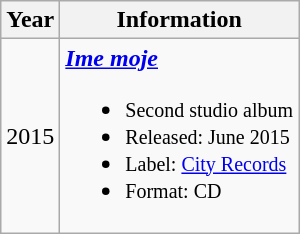<table class="wikitable">
<tr>
<th align="center" rowspan="1">Year</th>
<th align="center" rowspan="1">Information</th>
</tr>
<tr>
<td>2015</td>
<td><strong><em><a href='#'>Ime moje</a></em></strong><br><ul><li><small>Second studio album</small></li><li><small>Released: June 2015 </small></li><li><small>Label: <a href='#'>City Records</a></small></li><li><small>Format: CD</small></li></ul></td>
</tr>
</table>
